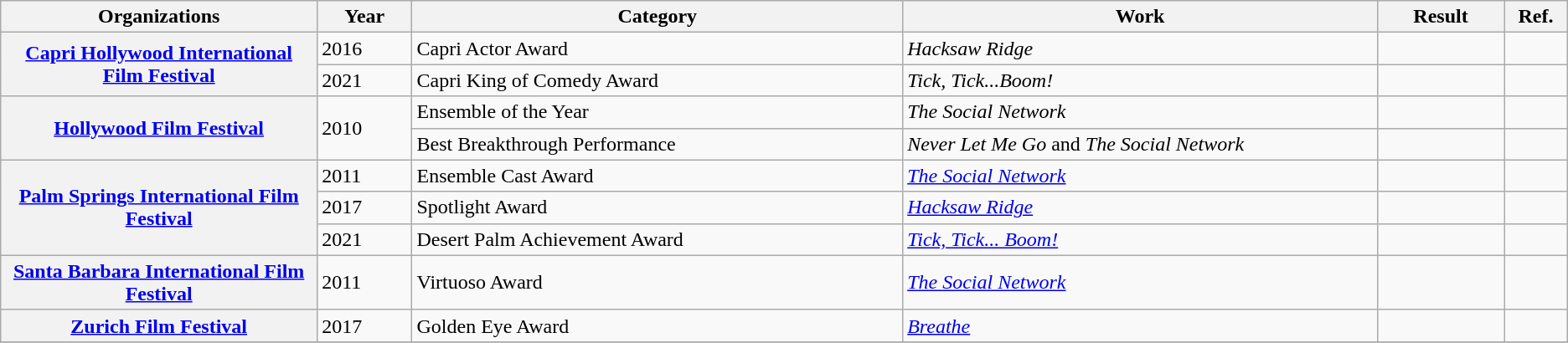<table class="wikitable sortable plainrowheaders">
<tr>
<th scope="col" style="width:20%;">Organizations</th>
<th scope="col" style="width:6%;">Year</th>
<th scope="col" style="width:31%;">Category</th>
<th scope="col" style="width:30%;">Work</th>
<th scope="col" style="width:8%;">Result</th>
<th scope="col" style="width:4%;" class="unsortable">Ref.</th>
</tr>
<tr>
<th rowspan="2" scope="row"><a href='#'>Capri Hollywood International Film Festival</a></th>
<td>2016</td>
<td>Capri Actor Award</td>
<td><em>Hacksaw Ridge</em></td>
<td></td>
<td style="text-align:center;"></td>
</tr>
<tr>
<td>2021</td>
<td>Capri King of Comedy Award</td>
<td><em>Tick, Tick...Boom!</em></td>
<td></td>
<td style="text-align:center;"></td>
</tr>
<tr>
<th rowspan="2" scope="row"><a href='#'>Hollywood Film Festival</a></th>
<td rowspan=2>2010</td>
<td>Ensemble of the Year</td>
<td><em>The Social Network</em></td>
<td></td>
<td style="text-align:center;"></td>
</tr>
<tr>
<td>Best Breakthrough Performance</td>
<td><em>Never Let Me Go</em> and <em>The Social Network</em></td>
<td></td>
<td style="text-align:center;"></td>
</tr>
<tr>
<th rowspan="3" scope="row"><a href='#'>Palm Springs International Film Festival</a></th>
<td>2011</td>
<td>Ensemble Cast Award</td>
<td><em><a href='#'>The Social Network</a></em></td>
<td></td>
<td style="text-align:center;"></td>
</tr>
<tr>
<td>2017</td>
<td>Spotlight Award</td>
<td><em><a href='#'>Hacksaw Ridge</a></em></td>
<td></td>
<td style="text-align:center;"></td>
</tr>
<tr>
<td>2021</td>
<td>Desert Palm Achievement Award</td>
<td><em><a href='#'>Tick, Tick... Boom!</a></em></td>
<td></td>
<td style="text-align:center;"></td>
</tr>
<tr>
<th rowspan="1" scope="row"><a href='#'>Santa Barbara International Film Festival</a></th>
<td>2011</td>
<td>Virtuoso Award</td>
<td><em><a href='#'>The Social Network</a></em></td>
<td></td>
<td style="text-align:center;"></td>
</tr>
<tr>
<th rowspan="1" scope="row"><a href='#'>Zurich Film Festival</a></th>
<td>2017</td>
<td>Golden Eye Award</td>
<td><em><a href='#'>Breathe</a></em></td>
<td></td>
<td style="text-align:center;"></td>
</tr>
<tr>
</tr>
</table>
